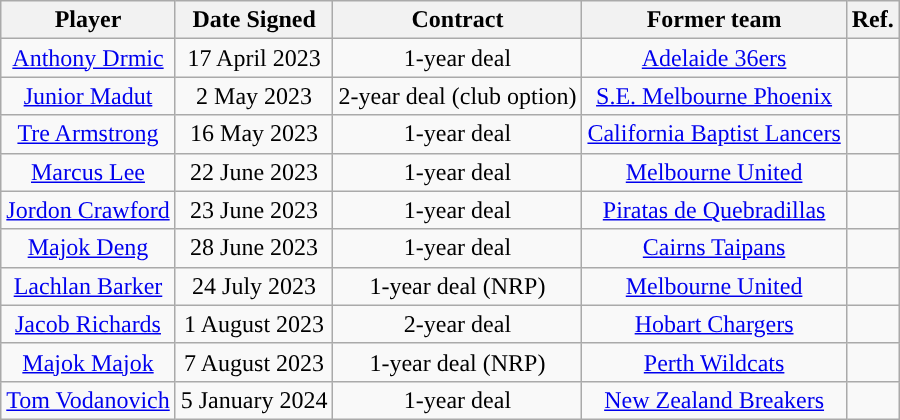<table class="wikitable sortable sortable" style="text-align: center">
<tr>
<th>Player</th>
<th>Date Signed</th>
<th>Contract</th>
<th>Former team</th>
<th>Ref.</th>
</tr>
<tr>
<td><a href='#'>Anthony Drmic</a></td>
<td>17 April 2023</td>
<td>1-year deal</td>
<td><a href='#'>Adelaide 36ers</a></td>
<td></td>
</tr>
<tr>
<td><a href='#'>Junior Madut</a></td>
<td>2 May 2023</td>
<td>2-year deal (club option)</td>
<td><a href='#'>S.E. Melbourne Phoenix</a></td>
<td></td>
</tr>
<tr>
<td><a href='#'>Tre Armstrong</a></td>
<td>16 May 2023</td>
<td>1-year deal</td>
<td><a href='#'>California Baptist Lancers</a></td>
<td></td>
</tr>
<tr>
<td><a href='#'>Marcus Lee</a></td>
<td>22 June 2023</td>
<td>1-year deal</td>
<td><a href='#'>Melbourne United</a></td>
<td></td>
</tr>
<tr>
<td><a href='#'>Jordon Crawford</a></td>
<td>23 June 2023</td>
<td>1-year deal</td>
<td><a href='#'>Piratas de Quebradillas</a></td>
<td></td>
</tr>
<tr>
<td><a href='#'>Majok Deng</a></td>
<td>28 June 2023</td>
<td>1-year deal</td>
<td><a href='#'>Cairns Taipans</a></td>
<td></td>
</tr>
<tr>
<td><a href='#'>Lachlan Barker</a></td>
<td>24 July 2023</td>
<td>1-year deal (NRP)</td>
<td><a href='#'>Melbourne United</a></td>
<td></td>
</tr>
<tr>
<td><a href='#'> Jacob Richards</a></td>
<td>1 August 2023</td>
<td>2-year deal</td>
<td><a href='#'>Hobart Chargers</a></td>
<td></td>
</tr>
<tr>
<td><a href='#'>Majok Majok</a></td>
<td>7 August 2023</td>
<td>1-year deal (NRP)</td>
<td><a href='#'>Perth Wildcats</a></td>
<td></td>
</tr>
<tr>
<td><a href='#'>Tom Vodanovich</a></td>
<td>5 January 2024</td>
<td>1-year deal</td>
<td><a href='#'>New Zealand Breakers</a></td>
<td></td>
</tr>
</table>
